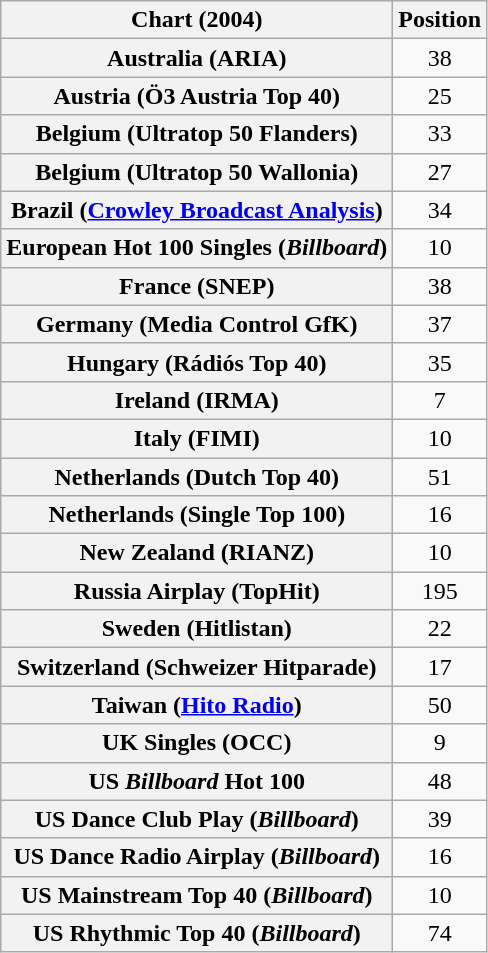<table class="wikitable sortable plainrowheaders" style="text-align:center">
<tr>
<th scope="col">Chart (2004)</th>
<th scope="col">Position</th>
</tr>
<tr>
<th scope="row">Australia (ARIA)</th>
<td>38</td>
</tr>
<tr>
<th scope="row">Austria (Ö3 Austria Top 40)</th>
<td>25</td>
</tr>
<tr>
<th scope="row">Belgium (Ultratop 50 Flanders)</th>
<td>33</td>
</tr>
<tr>
<th scope="row">Belgium (Ultratop 50 Wallonia)</th>
<td>27</td>
</tr>
<tr>
<th scope="row">Brazil (<a href='#'>Crowley Broadcast Analysis</a>)</th>
<td>34</td>
</tr>
<tr>
<th scope="row">European Hot 100 Singles (<em>Billboard</em>)</th>
<td>10</td>
</tr>
<tr>
<th scope="row">France (SNEP)</th>
<td>38</td>
</tr>
<tr>
<th scope="row">Germany (Media Control GfK)</th>
<td>37</td>
</tr>
<tr>
<th scope="row">Hungary (Rádiós Top 40)</th>
<td>35</td>
</tr>
<tr>
<th scope="row">Ireland (IRMA)</th>
<td>7</td>
</tr>
<tr>
<th scope="row">Italy (FIMI)</th>
<td>10</td>
</tr>
<tr>
<th scope="row">Netherlands (Dutch Top 40)</th>
<td>51</td>
</tr>
<tr>
<th scope="row">Netherlands (Single Top 100)</th>
<td>16</td>
</tr>
<tr>
<th scope="row">New Zealand (RIANZ)</th>
<td>10</td>
</tr>
<tr>
<th scope="row">Russia Airplay (TopHit)</th>
<td>195</td>
</tr>
<tr>
<th scope="row">Sweden (Hitlistan)</th>
<td>22</td>
</tr>
<tr>
<th scope="row">Switzerland (Schweizer Hitparade)</th>
<td>17</td>
</tr>
<tr>
<th scope="row">Taiwan (<a href='#'>Hito Radio</a>)</th>
<td>50</td>
</tr>
<tr>
<th scope="row">UK Singles (OCC)</th>
<td>9</td>
</tr>
<tr>
<th scope="row">US <em>Billboard</em> Hot 100</th>
<td>48</td>
</tr>
<tr>
<th scope="row">US Dance Club Play (<em>Billboard</em>)</th>
<td>39</td>
</tr>
<tr>
<th scope="row">US Dance Radio Airplay (<em>Billboard</em>)</th>
<td>16</td>
</tr>
<tr>
<th scope="row">US Mainstream Top 40 (<em>Billboard</em>)</th>
<td>10</td>
</tr>
<tr>
<th scope="row">US Rhythmic Top 40 (<em>Billboard</em>)</th>
<td>74</td>
</tr>
</table>
